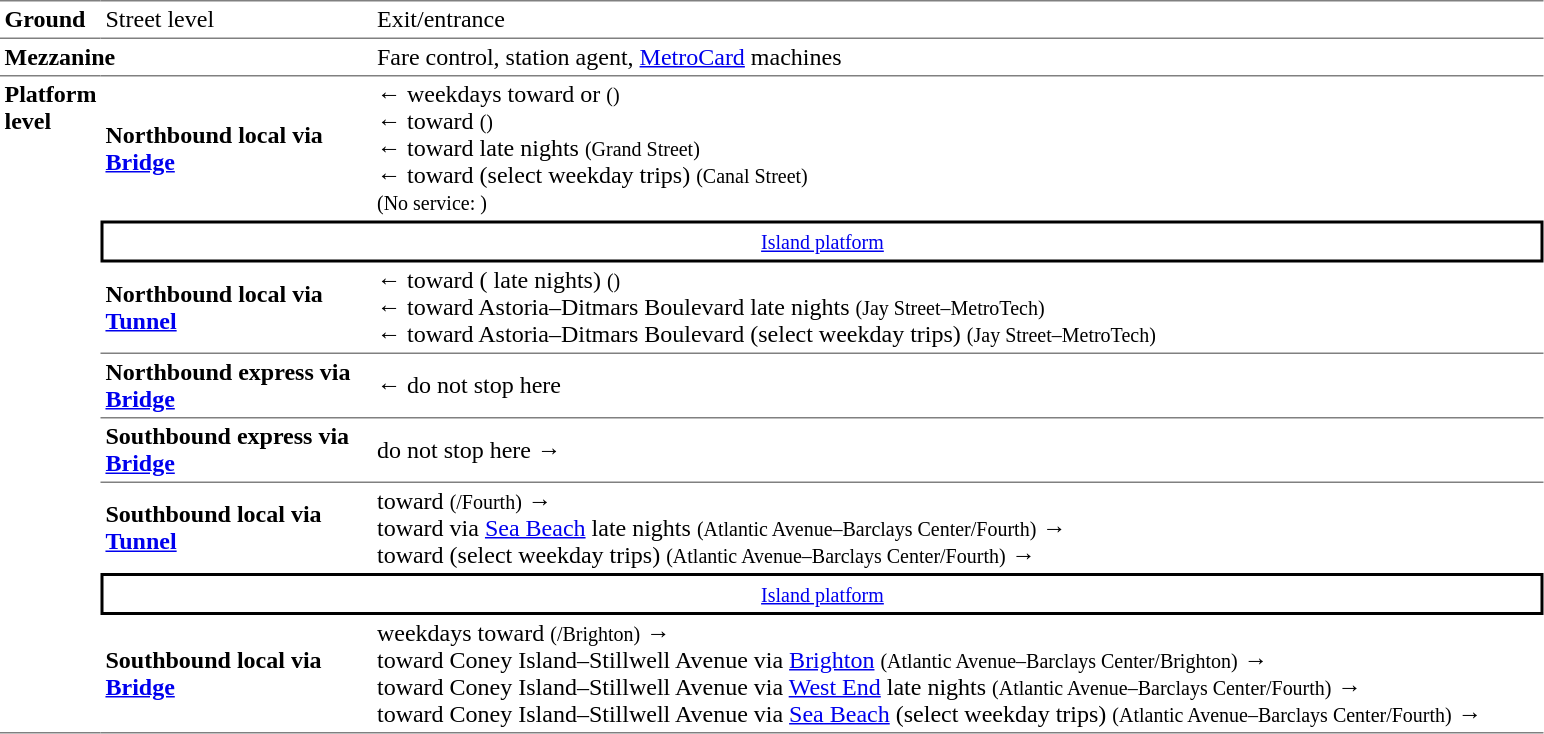<table table border=0 cellspacing=0 cellpadding=3>
<tr>
<td style="border-bottom:solid 1px gray;border-top:solid 1px gray;" width=50><strong>Ground</strong></td>
<td style="border-top:solid 1px gray;border-bottom:solid 1px gray;" width=175>Street level</td>
<td style="border-top:solid 1px gray;border-bottom:solid 1px gray;" width=775>Exit/entrance</td>
</tr>
<tr>
<td colspan=2><strong>Mezzanine</strong></td>
<td>Fare control, station agent, <a href='#'>MetroCard</a> machines<br></td>
</tr>
<tr>
<td style="border-top:solid 1px gray;border-bottom:solid 1px gray;vertical-align:top;" rowspan=8><strong>Platform level</strong></td>
<td style="border-top:solid 1px gray;"><strong>Northbound local via <a href='#'>Bridge</a></strong></td>
<td style="border-top:solid 1px gray;">←  weekdays toward  or  <small>()</small><br>←  toward  <small>()</small><br>←  toward  late nights <small>(Grand Street)</small><br>←  toward  (select weekday trips) <small>(Canal Street)</small><br> <small>(No service: )</small></td>
</tr>
<tr>
<td style="border-top:solid 2px black;border-right:solid 2px black;border-left:solid 2px black;border-bottom:solid 2px black;text-align:center;" colspan=2><small><a href='#'>Island platform</a> </small></td>
</tr>
<tr>
<td style="border-bottom:solid 1px gray;"><span><strong>Northbound local via <a href='#'>Tunnel</a></strong></span></td>
<td style="border-bottom:solid 1px gray;">←  toward  ( late nights) <small>()</small><br>←  toward Astoria–Ditmars Boulevard late nights <small>(Jay Street–MetroTech)</small><br>←  toward Astoria–Ditmars Boulevard (select weekday trips) <small>(Jay Street–MetroTech)</small></td>
</tr>
<tr>
<td style="border-bottom:solid 1px gray;"><strong>Northbound express via <a href='#'>Bridge</a></strong></td>
<td style="border-bottom:solid 1px gray;">←  do not stop here</td>
</tr>
<tr>
<td style="border-bottom:solid 1px gray;"><strong>Southbound express via <a href='#'>Bridge</a></strong></td>
<td style="border-bottom:solid 1px gray;">  do not stop here →</td>
</tr>
<tr>
<td><span><strong>Southbound local via <a href='#'>Tunnel</a></strong></span></td>
<td>  toward  <small>(/Fourth)</small> →<br>  toward  via <a href='#'>Sea Beach</a> late nights <small>(Atlantic Avenue–Barclays Center/Fourth)</small> →<br>  toward  (select weekday trips) <small>(Atlantic Avenue–Barclays Center/Fourth)</small> →</td>
</tr>
<tr>
<td style="border-top:solid 2px black;border-right:solid 2px black;border-left:solid 2px black;border-bottom:solid 2px black;text-align:center;" colspan=2><small><a href='#'>Island platform</a> </small></td>
</tr>
<tr>
<td style="border-bottom:solid 1px gray;"><strong>Southbound local via <a href='#'>Bridge</a></strong></td>
<td style="border-bottom:solid 1px gray;">  weekdays toward  <small>(/Brighton)</small> →<br>  toward Coney Island–Stillwell Avenue via <a href='#'>Brighton</a> <small>(Atlantic Avenue–Barclays Center/Brighton)</small> →<br>  toward Coney Island–Stillwell Avenue via <a href='#'>West End</a> late nights <small>(Atlantic Avenue–Barclays Center/Fourth)</small> →<br>  toward Coney Island–Stillwell Avenue via <a href='#'>Sea Beach</a> (select weekday trips) <small>(Atlantic Avenue–Barclays Center/Fourth)</small> →</td>
</tr>
</table>
